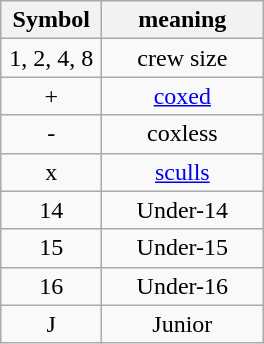<table class="wikitable" style="text-align:center">
<tr>
<th width=60>Symbol</th>
<th width=100>meaning</th>
</tr>
<tr>
<td>1, 2, 4, 8</td>
<td>crew size</td>
</tr>
<tr>
<td>+</td>
<td><a href='#'>coxed</a></td>
</tr>
<tr>
<td>-</td>
<td>coxless</td>
</tr>
<tr>
<td>x</td>
<td><a href='#'>sculls</a></td>
</tr>
<tr>
<td>14</td>
<td>Under-14</td>
</tr>
<tr>
<td>15</td>
<td>Under-15</td>
</tr>
<tr>
<td>16</td>
<td>Under-16</td>
</tr>
<tr>
<td>J</td>
<td>Junior</td>
</tr>
</table>
